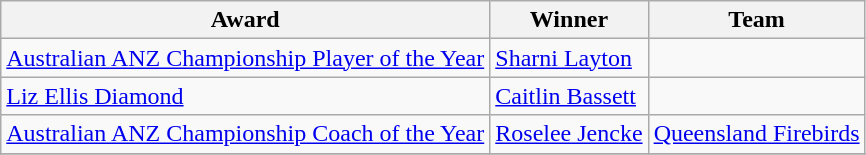<table class="wikitable collapsible">
<tr>
<th>Award</th>
<th>Winner</th>
<th>Team</th>
</tr>
<tr>
<td><a href='#'>Australian ANZ Championship Player of the Year</a></td>
<td><a href='#'>Sharni Layton</a></td>
<td></td>
</tr>
<tr>
<td><a href='#'>Liz Ellis Diamond</a></td>
<td><a href='#'>Caitlin Bassett</a></td>
<td></td>
</tr>
<tr>
<td><a href='#'>Australian ANZ Championship Coach of the Year</a></td>
<td><a href='#'>Roselee Jencke</a></td>
<td><a href='#'>Queensland Firebirds</a></td>
</tr>
<tr>
</tr>
</table>
